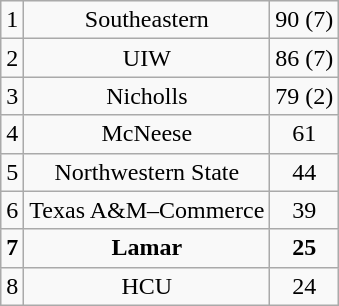<table class="wikitable">
<tr align="center">
<td>1</td>
<td>Southeastern</td>
<td>90 (7)</td>
</tr>
<tr align="center">
<td>2</td>
<td>UIW</td>
<td>86 (7)</td>
</tr>
<tr align="center">
<td>3</td>
<td>Nicholls</td>
<td>79 (2)</td>
</tr>
<tr align="center">
<td>4</td>
<td>McNeese</td>
<td>61</td>
</tr>
<tr align="center">
<td>5</td>
<td>Northwestern State</td>
<td>44</td>
</tr>
<tr align="center">
<td>6</td>
<td>Texas A&M–Commerce</td>
<td>39</td>
</tr>
<tr align="center">
<td><strong>7</strong></td>
<td><strong>Lamar</strong></td>
<td><strong>25</strong></td>
</tr>
<tr align="center">
<td>8</td>
<td>HCU</td>
<td>24</td>
</tr>
</table>
